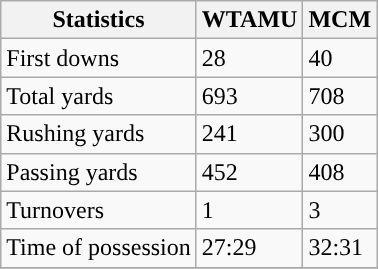<table class="wikitable">
<tr>
<th>Statistics</th>
<th>WTAMU</th>
<th>MCM</th>
</tr>
<tr>
<td>First downs</td>
<td>28</td>
<td>40</td>
</tr>
<tr>
<td>Total yards</td>
<td>693</td>
<td>708</td>
</tr>
<tr>
<td>Rushing yards</td>
<td>241</td>
<td>300</td>
</tr>
<tr>
<td>Passing yards</td>
<td>452</td>
<td>408</td>
</tr>
<tr>
<td>Turnovers</td>
<td>1</td>
<td>3</td>
</tr>
<tr>
<td>Time of possession</td>
<td>27:29</td>
<td>32:31</td>
</tr>
<tr>
</tr>
</table>
